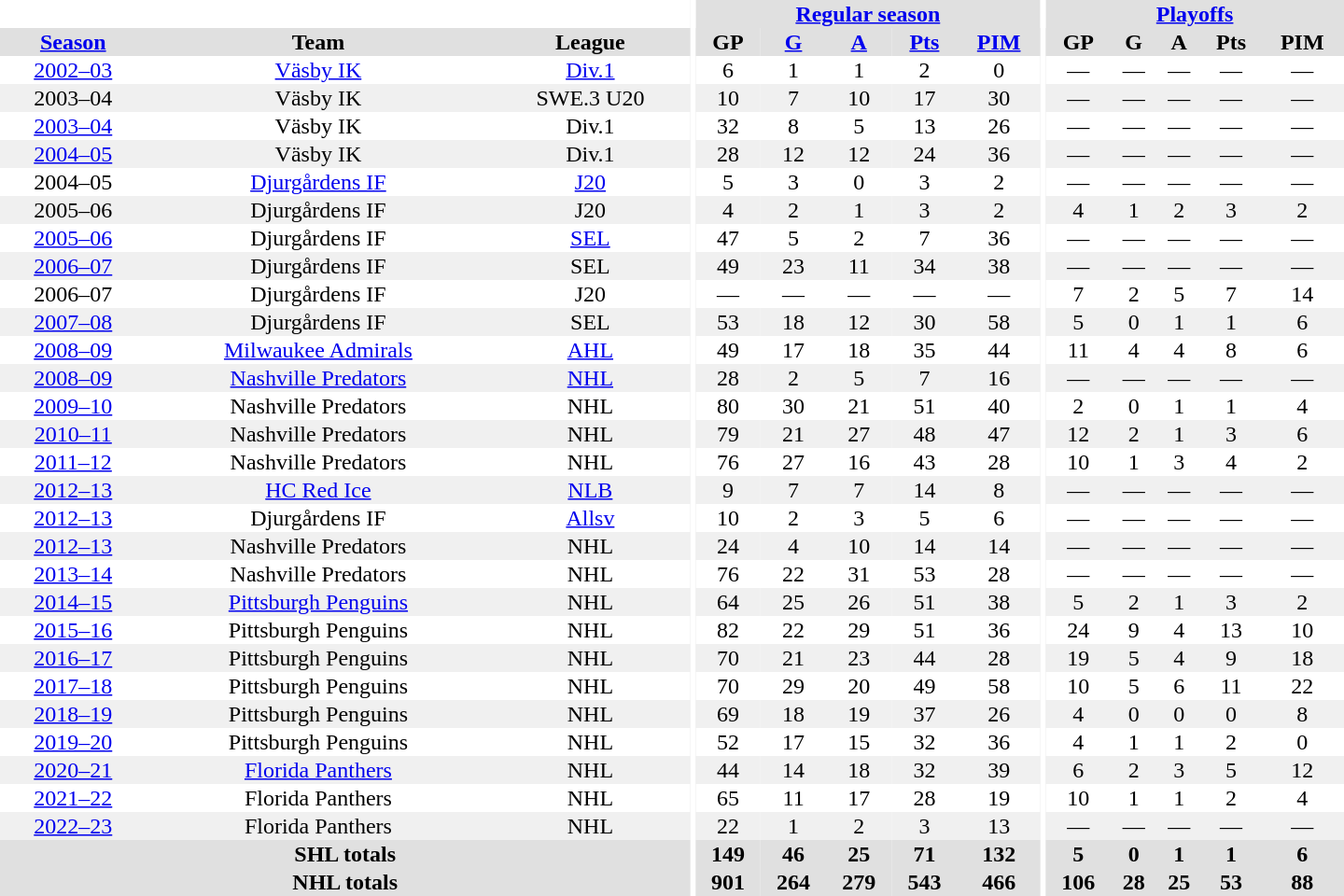<table border="0" cellpadding="1" cellspacing="0" style="text-align:center; width:60em;">
<tr bgcolor="#e0e0e0">
<th colspan="3" bgcolor="#ffffff"></th>
<th rowspan="99" bgcolor="#ffffff"></th>
<th colspan="5"><a href='#'>Regular season</a></th>
<th rowspan="99" bgcolor="#ffffff"></th>
<th colspan="5"><a href='#'>Playoffs</a></th>
</tr>
<tr bgcolor="#e0e0e0">
<th><a href='#'>Season</a></th>
<th>Team</th>
<th>League</th>
<th>GP</th>
<th><a href='#'>G</a></th>
<th><a href='#'>A</a></th>
<th><a href='#'>Pts</a></th>
<th><a href='#'>PIM</a></th>
<th>GP</th>
<th>G</th>
<th>A</th>
<th>Pts</th>
<th>PIM</th>
</tr>
<tr>
<td><a href='#'>2002–03</a></td>
<td><a href='#'>Väsby IK</a></td>
<td><a href='#'>Div.1</a></td>
<td>6</td>
<td>1</td>
<td>1</td>
<td>2</td>
<td>0</td>
<td>—</td>
<td>—</td>
<td>—</td>
<td>—</td>
<td>—</td>
</tr>
<tr bgcolor="#f0f0f0">
<td>2003–04</td>
<td>Väsby IK</td>
<td>SWE.3 U20</td>
<td>10</td>
<td>7</td>
<td>10</td>
<td>17</td>
<td>30</td>
<td>—</td>
<td>—</td>
<td>—</td>
<td>—</td>
<td>—</td>
</tr>
<tr>
<td><a href='#'>2003–04</a></td>
<td>Väsby IK</td>
<td>Div.1</td>
<td>32</td>
<td>8</td>
<td>5</td>
<td>13</td>
<td>26</td>
<td>—</td>
<td>—</td>
<td>—</td>
<td>—</td>
<td>—</td>
</tr>
<tr bgcolor="#f0f0f0">
<td><a href='#'>2004–05</a></td>
<td>Väsby IK</td>
<td>Div.1</td>
<td>28</td>
<td>12</td>
<td>12</td>
<td>24</td>
<td>36</td>
<td>—</td>
<td>—</td>
<td>—</td>
<td>—</td>
<td>—</td>
</tr>
<tr>
<td>2004–05</td>
<td><a href='#'>Djurgårdens IF</a></td>
<td><a href='#'>J20</a></td>
<td>5</td>
<td>3</td>
<td>0</td>
<td>3</td>
<td>2</td>
<td>—</td>
<td>—</td>
<td>—</td>
<td>—</td>
<td>—</td>
</tr>
<tr bgcolor="#f0f0f0">
<td>2005–06</td>
<td>Djurgårdens IF</td>
<td>J20</td>
<td>4</td>
<td>2</td>
<td>1</td>
<td>3</td>
<td>2</td>
<td>4</td>
<td>1</td>
<td>2</td>
<td>3</td>
<td>2</td>
</tr>
<tr>
<td><a href='#'>2005–06</a></td>
<td>Djurgårdens IF</td>
<td><a href='#'>SEL</a></td>
<td>47</td>
<td>5</td>
<td>2</td>
<td>7</td>
<td>36</td>
<td>—</td>
<td>—</td>
<td>—</td>
<td>—</td>
<td>—</td>
</tr>
<tr bgcolor="#f0f0f0">
<td><a href='#'>2006–07</a></td>
<td>Djurgårdens IF</td>
<td>SEL</td>
<td>49</td>
<td>23</td>
<td>11</td>
<td>34</td>
<td>38</td>
<td>—</td>
<td>—</td>
<td>—</td>
<td>—</td>
<td>—</td>
</tr>
<tr>
<td>2006–07</td>
<td>Djurgårdens IF</td>
<td>J20</td>
<td>—</td>
<td>—</td>
<td>—</td>
<td>—</td>
<td>—</td>
<td>7</td>
<td>2</td>
<td>5</td>
<td>7</td>
<td>14</td>
</tr>
<tr bgcolor="#f0f0f0">
<td><a href='#'>2007–08</a></td>
<td>Djurgårdens IF</td>
<td>SEL</td>
<td>53</td>
<td>18</td>
<td>12</td>
<td>30</td>
<td>58</td>
<td>5</td>
<td>0</td>
<td>1</td>
<td>1</td>
<td>6</td>
</tr>
<tr>
<td><a href='#'>2008–09</a></td>
<td><a href='#'>Milwaukee Admirals</a></td>
<td><a href='#'>AHL</a></td>
<td>49</td>
<td>17</td>
<td>18</td>
<td>35</td>
<td>44</td>
<td>11</td>
<td>4</td>
<td>4</td>
<td>8</td>
<td>6</td>
</tr>
<tr bgcolor="#f0f0f0">
<td><a href='#'>2008–09</a></td>
<td><a href='#'>Nashville Predators</a></td>
<td><a href='#'>NHL</a></td>
<td>28</td>
<td>2</td>
<td>5</td>
<td>7</td>
<td>16</td>
<td>—</td>
<td>—</td>
<td>—</td>
<td>—</td>
<td>—</td>
</tr>
<tr>
<td><a href='#'>2009–10</a></td>
<td>Nashville Predators</td>
<td>NHL</td>
<td>80</td>
<td>30</td>
<td>21</td>
<td>51</td>
<td>40</td>
<td>2</td>
<td>0</td>
<td>1</td>
<td>1</td>
<td>4</td>
</tr>
<tr bgcolor="#f0f0f0">
<td><a href='#'>2010–11</a></td>
<td>Nashville Predators</td>
<td>NHL</td>
<td>79</td>
<td>21</td>
<td>27</td>
<td>48</td>
<td>47</td>
<td>12</td>
<td>2</td>
<td>1</td>
<td>3</td>
<td>6</td>
</tr>
<tr>
<td><a href='#'>2011–12</a></td>
<td>Nashville Predators</td>
<td>NHL</td>
<td>76</td>
<td>27</td>
<td>16</td>
<td>43</td>
<td>28</td>
<td>10</td>
<td>1</td>
<td>3</td>
<td>4</td>
<td>2</td>
</tr>
<tr bgcolor="#f0f0f0">
<td><a href='#'>2012–13</a></td>
<td><a href='#'>HC Red Ice</a></td>
<td><a href='#'>NLB</a></td>
<td>9</td>
<td>7</td>
<td>7</td>
<td>14</td>
<td>8</td>
<td>—</td>
<td>—</td>
<td>—</td>
<td>—</td>
<td>—</td>
</tr>
<tr>
<td><a href='#'>2012–13</a></td>
<td>Djurgårdens IF</td>
<td><a href='#'>Allsv</a></td>
<td>10</td>
<td>2</td>
<td>3</td>
<td>5</td>
<td>6</td>
<td>—</td>
<td>—</td>
<td>—</td>
<td>—</td>
<td>—</td>
</tr>
<tr bgcolor="#f0f0f0">
<td><a href='#'>2012–13</a></td>
<td>Nashville Predators</td>
<td>NHL</td>
<td>24</td>
<td>4</td>
<td>10</td>
<td>14</td>
<td>14</td>
<td>—</td>
<td>—</td>
<td>—</td>
<td>—</td>
<td>—</td>
</tr>
<tr>
<td><a href='#'>2013–14</a></td>
<td>Nashville Predators</td>
<td>NHL</td>
<td>76</td>
<td>22</td>
<td>31</td>
<td>53</td>
<td>28</td>
<td>—</td>
<td>—</td>
<td>—</td>
<td>—</td>
<td>—</td>
</tr>
<tr bgcolor="#f0f0f0">
<td><a href='#'>2014–15</a></td>
<td><a href='#'>Pittsburgh Penguins</a></td>
<td>NHL</td>
<td>64</td>
<td>25</td>
<td>26</td>
<td>51</td>
<td>38</td>
<td>5</td>
<td>2</td>
<td>1</td>
<td>3</td>
<td>2</td>
</tr>
<tr>
<td><a href='#'>2015–16</a></td>
<td>Pittsburgh Penguins</td>
<td>NHL</td>
<td>82</td>
<td>22</td>
<td>29</td>
<td>51</td>
<td>36</td>
<td>24</td>
<td>9</td>
<td>4</td>
<td>13</td>
<td>10</td>
</tr>
<tr bgcolor="#f0f0f0">
<td><a href='#'>2016–17</a></td>
<td>Pittsburgh Penguins</td>
<td>NHL</td>
<td>70</td>
<td>21</td>
<td>23</td>
<td>44</td>
<td>28</td>
<td>19</td>
<td>5</td>
<td>4</td>
<td>9</td>
<td>18</td>
</tr>
<tr>
<td><a href='#'>2017–18</a></td>
<td>Pittsburgh Penguins</td>
<td>NHL</td>
<td>70</td>
<td>29</td>
<td>20</td>
<td>49</td>
<td>58</td>
<td>10</td>
<td>5</td>
<td>6</td>
<td>11</td>
<td>22</td>
</tr>
<tr bgcolor="#f0f0f0">
<td><a href='#'>2018–19</a></td>
<td>Pittsburgh Penguins</td>
<td>NHL</td>
<td>69</td>
<td>18</td>
<td>19</td>
<td>37</td>
<td>26</td>
<td>4</td>
<td>0</td>
<td>0</td>
<td>0</td>
<td>8</td>
</tr>
<tr>
<td><a href='#'>2019–20</a></td>
<td>Pittsburgh Penguins</td>
<td>NHL</td>
<td>52</td>
<td>17</td>
<td>15</td>
<td>32</td>
<td>36</td>
<td>4</td>
<td>1</td>
<td>1</td>
<td>2</td>
<td>0</td>
</tr>
<tr bgcolor="#f0f0f0">
<td><a href='#'>2020–21</a></td>
<td><a href='#'>Florida Panthers</a></td>
<td>NHL</td>
<td>44</td>
<td>14</td>
<td>18</td>
<td>32</td>
<td>39</td>
<td>6</td>
<td>2</td>
<td>3</td>
<td>5</td>
<td>12</td>
</tr>
<tr>
<td><a href='#'>2021–22</a></td>
<td>Florida Panthers</td>
<td>NHL</td>
<td>65</td>
<td>11</td>
<td>17</td>
<td>28</td>
<td>19</td>
<td>10</td>
<td>1</td>
<td>1</td>
<td>2</td>
<td>4</td>
</tr>
<tr bgcolor="#f0f0f0">
<td><a href='#'>2022–23</a></td>
<td>Florida Panthers</td>
<td>NHL</td>
<td>22</td>
<td>1</td>
<td>2</td>
<td>3</td>
<td>13</td>
<td>—</td>
<td>—</td>
<td>—</td>
<td>—</td>
<td>—</td>
</tr>
<tr bgcolor="#e0e0e0">
<th colspan="3">SHL totals</th>
<th>149</th>
<th>46</th>
<th>25</th>
<th>71</th>
<th>132</th>
<th>5</th>
<th>0</th>
<th>1</th>
<th>1</th>
<th>6</th>
</tr>
<tr bgcolor="#e0e0e0">
<th colspan="3">NHL totals</th>
<th>901</th>
<th>264</th>
<th>279</th>
<th>543</th>
<th>466</th>
<th>106</th>
<th>28</th>
<th>25</th>
<th>53</th>
<th>88</th>
</tr>
</table>
